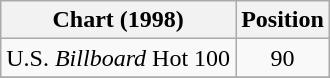<table class="wikitable sortable">
<tr>
<th align="left">Chart (1998)</th>
<th align="center">Position</th>
</tr>
<tr>
<td>U.S. <em>Billboard</em> Hot 100</td>
<td align="center">90</td>
</tr>
<tr>
</tr>
</table>
